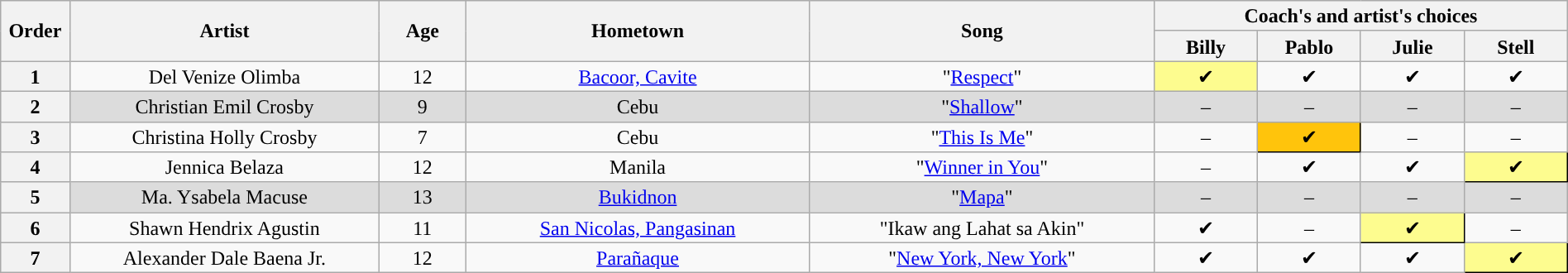<table class="wikitable" style="text-align:center; line-height:17px; width:100%">
<tr>
<th scope="col" rowspan="2" style="width:04%">Order</th>
<th scope="col" rowspan="2" style="width:18%">Artist</th>
<th scope="col" rowspan="2" style="width:05%">Age</th>
<th scope="col" rowspan="2" style="width:20%">Hometown</th>
<th scope="col" rowspan="2" style="width:20%">Song</th>
<th scope="col" colspan="4" style="width:24%">Coach's and artist's choices</th>
</tr>
<tr>
<th style="width:06%">Billy</th>
<th style="width:06%">Pablo</th>
<th style="width:06%">Julie</th>
<th style="width:06%">Stell</th>
</tr>
<tr>
<th>1</th>
<td>Del Venize Olimba</td>
<td>12</td>
<td><a href='#'>Bacoor, Cavite</a></td>
<td>"<a href='#'>Respect</a>"</td>
<td style="background:#fdfc8f;">✔</td>
<td>✔</td>
<td>✔</td>
<td>✔</td>
</tr>
<tr style="background:#dcdcdc;">
<th>2</th>
<td>Christian Emil Crosby</td>
<td>9</td>
<td>Cebu</td>
<td>"<a href='#'>Shallow</a>"</td>
<td>–</td>
<td>–</td>
<td>–</td>
<td>–</td>
</tr>
<tr>
<th>3</th>
<td>Christina Holly Crosby</td>
<td>7</td>
<td>Cebu</td>
<td>"<a href='#'>This Is Me</a>"</td>
<td>–</td>
<td style="background:#FFC40C; border:1px solid black">✔</td>
<td>–</td>
<td>–</td>
</tr>
<tr>
<th>4</th>
<td>Jennica Belaza</td>
<td>12</td>
<td>Manila</td>
<td>"<a href='#'>Winner in You</a>"</td>
<td>–</td>
<td>✔</td>
<td>✔</td>
<td style="background:#fdfc8f; border:1px solid black">✔</td>
</tr>
<tr style="background:#dcdcdc;">
<th>5</th>
<td>Ma. Ysabela Macuse</td>
<td>13</td>
<td><a href='#'>Bukidnon</a></td>
<td>"<a href='#'>Mapa</a>"</td>
<td>–</td>
<td>–</td>
<td>–</td>
<td>–</td>
</tr>
<tr>
<th>6</th>
<td>Shawn Hendrix Agustin</td>
<td>11</td>
<td><a href='#'>San Nicolas, Pangasinan</a></td>
<td>"Ikaw ang Lahat sa Akin"</td>
<td>✔</td>
<td>–</td>
<td style="background:#fdfc8f; border:1px solid black">✔</td>
<td>–</td>
</tr>
<tr>
<th>7</th>
<td>Alexander Dale Baena Jr.</td>
<td>12</td>
<td><a href='#'>Parañaque</a></td>
<td>"<a href='#'>New York, New York</a>"</td>
<td>✔</td>
<td>✔</td>
<td>✔</td>
<td style="background:#fdfc8f; border:1px solid black">✔</td>
</tr>
</table>
